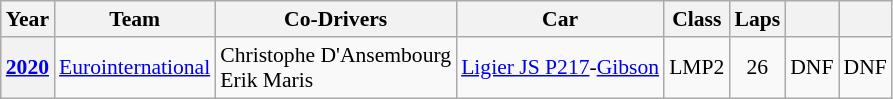<table class="wikitable" style="text-align:center; font-size:90%">
<tr>
<th>Year</th>
<th>Team</th>
<th>Co-Drivers</th>
<th>Car</th>
<th>Class</th>
<th>Laps</th>
<th></th>
<th></th>
</tr>
<tr>
<th><a href='#'>2020</a></th>
<td align="left" nowrap> <a href='#'>Eurointernational</a></td>
<td align="left" nowrap> Christophe D'Ansembourg<br> Erik Maris</td>
<td align="left" nowrap><a href='#'>Ligier JS P217</a>-<a href='#'>Gibson</a></td>
<td>LMP2</td>
<td>26</td>
<td>DNF</td>
<td>DNF</td>
</tr>
</table>
